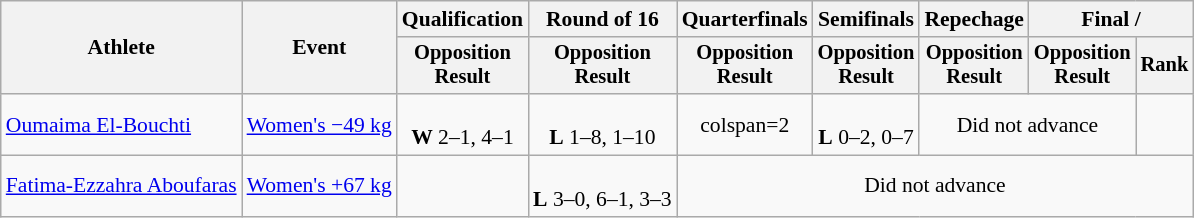<table class=wikitable style=font-size:90%;text-align:center>
<tr>
<th rowspan=2>Athlete</th>
<th rowspan=2>Event</th>
<th>Qualification</th>
<th>Round of 16</th>
<th>Quarterfinals</th>
<th>Semifinals</th>
<th>Repechage</th>
<th colspan=2>Final / </th>
</tr>
<tr style=font-size:95%>
<th>Opposition<br>Result</th>
<th>Opposition<br>Result</th>
<th>Opposition<br>Result</th>
<th>Opposition<br>Result</th>
<th>Opposition<br>Result</th>
<th>Opposition<br>Result</th>
<th>Rank</th>
</tr>
<tr align=center>
<td align=left><a href='#'>Oumaima El-Bouchti</a></td>
<td align=left><a href='#'>Women's −49 kg</a></td>
<td><br> <strong>W</strong> 2–1, 4–1</td>
<td><br><strong>L</strong> 1–8, 1–10</td>
<td>colspan=2 </td>
<td><br><strong>L</strong> 0–2, 0–7</td>
<td colspan=2>Did not advance</td>
</tr>
<tr align=center>
<td align=left><a href='#'>Fatima-Ezzahra Aboufaras</a></td>
<td align=left><a href='#'>Women's +67 kg</a></td>
<td></td>
<td><br><strong>L</strong> 3–0, 6–1, 3–3</td>
<td colspan="5">Did not advance</td>
</tr>
</table>
